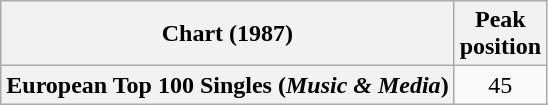<table class="wikitable plainrowheaders" style="text-align:center">
<tr>
<th scope="col">Chart (1987)</th>
<th scope="col">Peak<br>position</th>
</tr>
<tr>
<th scope="row">European Top 100 Singles (<em>Music & Media</em>)</th>
<td>45</td>
</tr>
</table>
